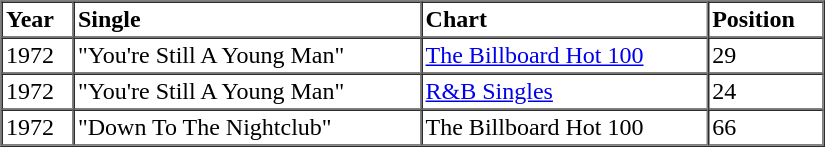<table border="1" cellspacing="0" cellpadding="2" style="width:550px;">
<tr>
<th align="left">Year</th>
<th align="left">Single</th>
<th align="left">Chart</th>
<th align="left">Position</th>
</tr>
<tr>
<td align="left">1972</td>
<td align="left">"You're Still A Young Man"</td>
<td align="left"><a href='#'>The Billboard Hot 100</a></td>
<td align="left">29</td>
</tr>
<tr>
<td align="left">1972</td>
<td align="left">"You're Still A Young Man"</td>
<td align="left"><a href='#'>R&B Singles</a></td>
<td align="left">24</td>
</tr>
<tr>
<td align="left">1972</td>
<td align="left">"Down To The Nightclub"</td>
<td align="left">The Billboard Hot 100</td>
<td align="left">66</td>
</tr>
</table>
